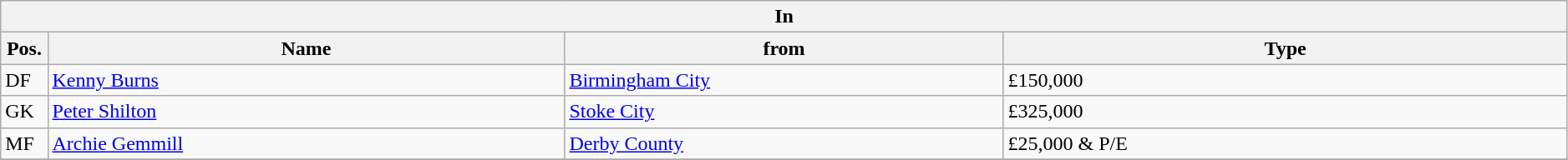<table class="wikitable" style="font-size:100%;width:99%;">
<tr>
<th colspan="4">In</th>
</tr>
<tr>
<th width=3%>Pos.</th>
<th width=33%>Name</th>
<th width=28%>from</th>
<th width=36%>Type</th>
</tr>
<tr>
<td>DF</td>
<td><a href='#'>Kenny Burns</a></td>
<td><a href='#'>Birmingham City</a></td>
<td>£150,000 </td>
</tr>
<tr>
<td>GK</td>
<td><a href='#'>Peter Shilton</a></td>
<td><a href='#'>Stoke City</a></td>
<td>£325,000 </td>
</tr>
<tr>
<td>MF</td>
<td><a href='#'>Archie Gemmill</a></td>
<td><a href='#'>Derby County</a></td>
<td>£25,000 & P/E </td>
</tr>
<tr>
</tr>
</table>
